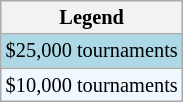<table class=wikitable style="font-size:85%">
<tr>
<th>Legend</th>
</tr>
<tr style="background:lightblue;">
<td>$25,000 tournaments</td>
</tr>
<tr style="background:#f0f8ff;">
<td>$10,000 tournaments</td>
</tr>
</table>
